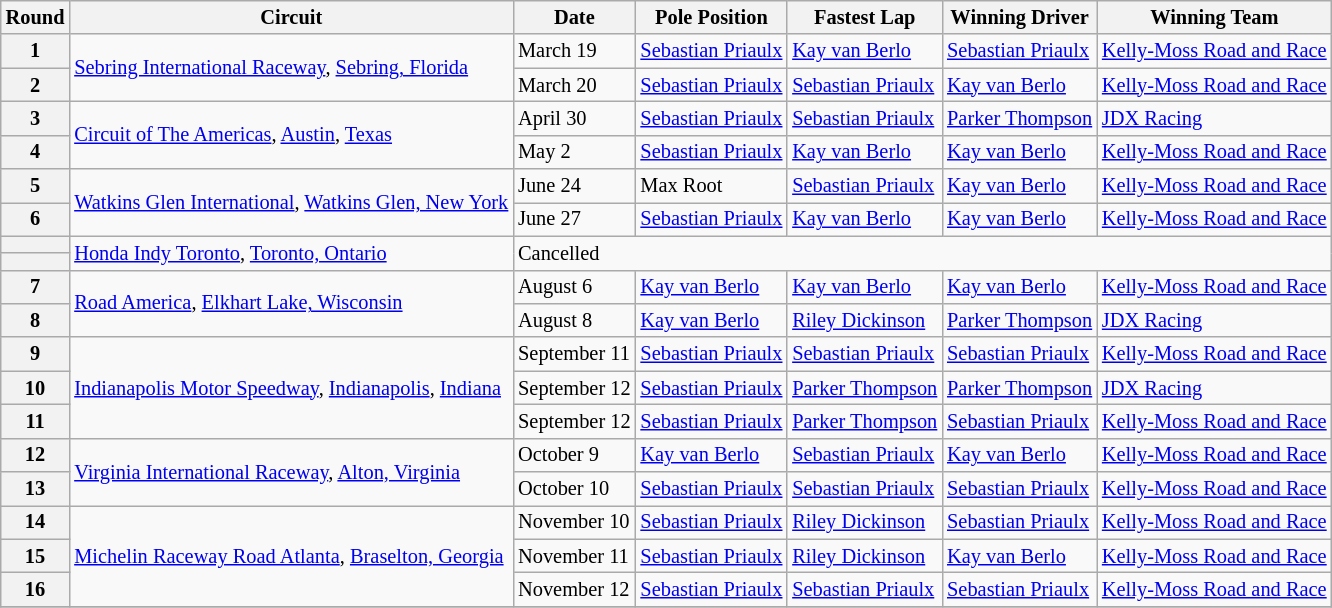<table class="wikitable" style="font-size: 85%">
<tr>
<th>Round</th>
<th>Circuit</th>
<th>Date</th>
<th>Pole Position</th>
<th>Fastest Lap</th>
<th>Winning Driver</th>
<th>Winning Team</th>
</tr>
<tr>
<th>1</th>
<td rowspan=2> <a href='#'>Sebring International Raceway</a>, <a href='#'>Sebring, Florida</a></td>
<td>March 19</td>
<td> <a href='#'>Sebastian Priaulx</a></td>
<td> <a href='#'>Kay van Berlo</a></td>
<td> <a href='#'>Sebastian Priaulx</a></td>
<td> <a href='#'>Kelly-Moss Road and Race</a></td>
</tr>
<tr>
<th>2</th>
<td>March 20</td>
<td> <a href='#'>Sebastian Priaulx</a></td>
<td> <a href='#'>Sebastian Priaulx</a></td>
<td> <a href='#'>Kay van Berlo</a></td>
<td> <a href='#'>Kelly-Moss Road and Race</a></td>
</tr>
<tr>
<th>3</th>
<td rowspan=2> <a href='#'>Circuit of The Americas</a>, <a href='#'>Austin</a>, <a href='#'>Texas</a></td>
<td>April 30</td>
<td> <a href='#'>Sebastian Priaulx</a></td>
<td> <a href='#'>Sebastian Priaulx</a></td>
<td> <a href='#'>Parker Thompson</a></td>
<td> <a href='#'>JDX Racing</a></td>
</tr>
<tr>
<th>4</th>
<td>May 2</td>
<td> <a href='#'>Sebastian Priaulx</a></td>
<td> <a href='#'>Kay van Berlo</a></td>
<td> <a href='#'>Kay van Berlo</a></td>
<td> <a href='#'>Kelly-Moss Road and Race</a></td>
</tr>
<tr>
<th>5</th>
<td rowspan=2> <a href='#'>Watkins Glen International</a>, <a href='#'>Watkins Glen, New York</a></td>
<td>June 24</td>
<td> Max Root</td>
<td> <a href='#'>Sebastian Priaulx</a></td>
<td> <a href='#'>Kay van Berlo</a></td>
<td> <a href='#'>Kelly-Moss Road and Race</a></td>
</tr>
<tr>
<th>6</th>
<td>June 27</td>
<td> <a href='#'>Sebastian Priaulx</a></td>
<td> <a href='#'>Kay van Berlo</a></td>
<td> <a href='#'>Kay van Berlo</a></td>
<td> <a href='#'>Kelly-Moss Road and Race</a></td>
</tr>
<tr>
<th></th>
<td rowspan=2> <a href='#'>Honda Indy Toronto</a>, <a href='#'>Toronto, Ontario</a></td>
<td colspan="5" rowspan="2">Cancelled</td>
</tr>
<tr>
<th></th>
</tr>
<tr>
<th>7</th>
<td rowspan=2> <a href='#'>Road America</a>, <a href='#'>Elkhart Lake, Wisconsin</a></td>
<td>August 6</td>
<td> <a href='#'>Kay van Berlo</a></td>
<td> <a href='#'>Kay van Berlo</a></td>
<td> <a href='#'>Kay van Berlo</a></td>
<td> <a href='#'>Kelly-Moss Road and Race</a></td>
</tr>
<tr>
<th>8</th>
<td>August 8</td>
<td> <a href='#'>Kay van Berlo</a></td>
<td> <a href='#'>Riley Dickinson</a></td>
<td> <a href='#'>Parker Thompson</a></td>
<td> <a href='#'>JDX Racing</a></td>
</tr>
<tr>
<th>9</th>
<td rowspan="3"> <a href='#'>Indianapolis Motor Speedway</a>, <a href='#'>Indianapolis</a>, <a href='#'>Indiana</a></td>
<td>September 11</td>
<td> <a href='#'>Sebastian Priaulx</a></td>
<td> <a href='#'>Sebastian Priaulx</a></td>
<td> <a href='#'>Sebastian Priaulx</a></td>
<td> <a href='#'>Kelly-Moss Road and Race</a></td>
</tr>
<tr>
<th>10</th>
<td>September 12</td>
<td> <a href='#'>Sebastian Priaulx</a></td>
<td> <a href='#'>Parker Thompson</a></td>
<td> <a href='#'>Parker Thompson</a></td>
<td> <a href='#'>JDX Racing</a></td>
</tr>
<tr>
<th>11</th>
<td>September 12</td>
<td> <a href='#'>Sebastian Priaulx</a></td>
<td> <a href='#'>Parker Thompson</a></td>
<td> <a href='#'>Sebastian Priaulx</a></td>
<td> <a href='#'>Kelly-Moss Road and Race</a></td>
</tr>
<tr>
<th>12</th>
<td rowspan="2"> <a href='#'>Virginia International Raceway</a>, <a href='#'>Alton, Virginia</a></td>
<td>October 9</td>
<td> <a href='#'>Kay van Berlo</a></td>
<td> <a href='#'>Sebastian Priaulx</a></td>
<td> <a href='#'>Kay van Berlo</a></td>
<td> <a href='#'>Kelly-Moss Road and Race</a></td>
</tr>
<tr>
<th>13</th>
<td>October 10</td>
<td> <a href='#'>Sebastian Priaulx</a></td>
<td> <a href='#'>Sebastian Priaulx</a></td>
<td> <a href='#'>Sebastian Priaulx</a></td>
<td> <a href='#'>Kelly-Moss Road and Race</a></td>
</tr>
<tr>
<th>14</th>
<td rowspan="3"> <a href='#'>Michelin Raceway Road Atlanta</a>, <a href='#'>Braselton, Georgia</a></td>
<td>November 10</td>
<td> <a href='#'>Sebastian Priaulx</a></td>
<td> <a href='#'>Riley Dickinson</a></td>
<td> <a href='#'>Sebastian Priaulx</a></td>
<td> <a href='#'>Kelly-Moss Road and Race</a></td>
</tr>
<tr>
<th>15</th>
<td>November 11</td>
<td> <a href='#'>Sebastian Priaulx</a></td>
<td> <a href='#'>Riley Dickinson</a></td>
<td> <a href='#'>Kay van Berlo</a></td>
<td> <a href='#'>Kelly-Moss Road and Race</a></td>
</tr>
<tr>
<th>16</th>
<td>November 12</td>
<td> <a href='#'>Sebastian Priaulx</a></td>
<td> <a href='#'>Sebastian Priaulx</a></td>
<td> <a href='#'>Sebastian Priaulx</a></td>
<td> <a href='#'>Kelly-Moss Road and Race</a></td>
</tr>
<tr>
</tr>
</table>
